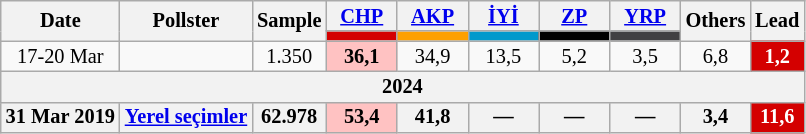<table class="wikitable mw-collapsible" style="text-align:center; font-size:85%; line-height:14px;">
<tr>
<th rowspan="2">Date</th>
<th rowspan="2">Pollster</th>
<th rowspan="2">Sample</th>
<th style="width:3em;"><a href='#'>CHP</a></th>
<th style="width:3em;"><a href='#'>AKP</a></th>
<th style="width:3em;"><a href='#'>İYİ</a></th>
<th style="width:3em;"><a href='#'>ZP</a></th>
<th style="width:3em;"><a href='#'>YRP</a></th>
<th rowspan="2">Others</th>
<th rowspan="2">Lead</th>
</tr>
<tr>
<th style="background:#d40000;"></th>
<th style="background:#fda000;"></th>
<th style="background:#0099cc;"></th>
<th style="background:#000000;"></th>
<th style="background:#414042;"></th>
</tr>
<tr>
<td>17-20 Mar</td>
<td></td>
<td>1.350</td>
<td style="background:#FFC2C2"><strong>36,1</strong></td>
<td>34,9</td>
<td>13,5</td>
<td>5,2</td>
<td>3,5</td>
<td>6,8</td>
<th style="background:#d40000; color:white;">1,2</th>
</tr>
<tr>
<th colspan="10">2024</th>
</tr>
<tr>
<th>31 Mar 2019</th>
<th><a href='#'>Yerel seçimler</a></th>
<th>62.978</th>
<th style="background:#FFC2C2">53,4</th>
<th>41,8</th>
<th>—</th>
<th>—</th>
<th>—</th>
<th>3,4</th>
<th style="background:#d40000; color:white;">11,6</th>
</tr>
</table>
